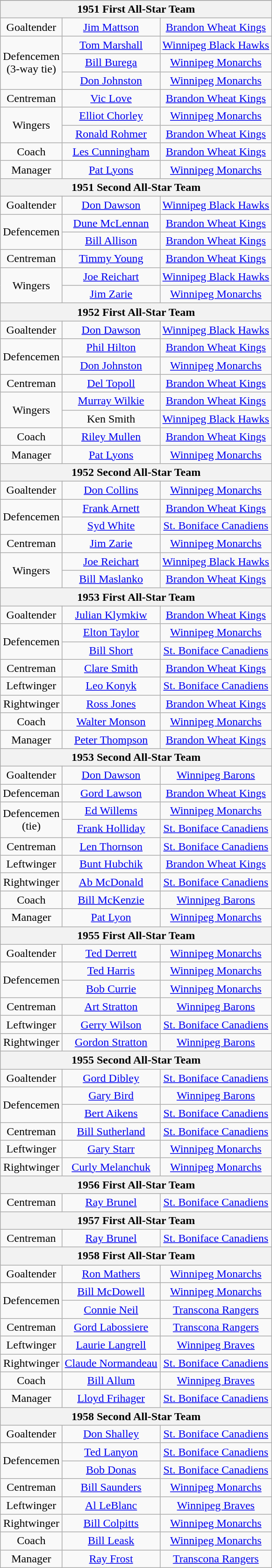<table class="wikitable" style="text-align:center">
<tr>
</tr>
<tr align="center">
<th colspan="6">1951 First All-Star Team</th>
</tr>
<tr>
<td>Goaltender</td>
<td><a href='#'>Jim Mattson</a></td>
<td><a href='#'>Brandon Wheat Kings</a></td>
</tr>
<tr>
<td rowspan="3">Defencemen<br>(3-way tie)</td>
<td><a href='#'>Tom Marshall</a></td>
<td><a href='#'>Winnipeg Black Hawks</a></td>
</tr>
<tr>
<td><a href='#'>Bill Burega</a></td>
<td><a href='#'>Winnipeg Monarchs</a></td>
</tr>
<tr>
<td><a href='#'>Don Johnston</a></td>
<td><a href='#'>Winnipeg Monarchs</a></td>
</tr>
<tr>
<td>Centreman</td>
<td><a href='#'>Vic Love</a></td>
<td><a href='#'>Brandon Wheat Kings</a></td>
</tr>
<tr>
<td rowspan="2">Wingers</td>
<td><a href='#'>Elliot Chorley</a></td>
<td><a href='#'>Winnipeg Monarchs</a></td>
</tr>
<tr>
<td><a href='#'>Ronald Rohmer</a></td>
<td><a href='#'>Brandon Wheat Kings</a></td>
</tr>
<tr>
<td>Coach</td>
<td><a href='#'>Les Cunningham</a></td>
<td><a href='#'>Brandon Wheat Kings</a></td>
</tr>
<tr>
<td>Manager</td>
<td><a href='#'>Pat Lyons</a></td>
<td><a href='#'>Winnipeg Monarchs</a></td>
</tr>
<tr>
<th colspan="6">1951 Second All-Star Team</th>
</tr>
<tr>
<td>Goaltender</td>
<td><a href='#'>Don Dawson</a></td>
<td><a href='#'>Winnipeg Black Hawks</a></td>
</tr>
<tr>
<td rowspan="2">Defencemen</td>
<td><a href='#'>Dune McLennan</a></td>
<td><a href='#'>Brandon Wheat Kings</a></td>
</tr>
<tr>
<td><a href='#'>Bill Allison</a></td>
<td><a href='#'>Brandon Wheat Kings</a></td>
</tr>
<tr>
<td>Centreman</td>
<td><a href='#'>Timmy Young</a></td>
<td><a href='#'>Brandon Wheat Kings</a></td>
</tr>
<tr>
<td rowspan="2">Wingers</td>
<td><a href='#'>Joe Reichart</a></td>
<td><a href='#'>Winnipeg Black Hawks</a></td>
</tr>
<tr>
<td><a href='#'>Jim Zarie</a></td>
<td><a href='#'>Winnipeg Monarchs</a></td>
</tr>
<tr>
<th colspan="3">1952 First All-Star Team</th>
</tr>
<tr>
<td>Goaltender</td>
<td><a href='#'>Don Dawson</a></td>
<td><a href='#'>Winnipeg Black Hawks</a></td>
</tr>
<tr>
<td rowspan="2">Defencemen</td>
<td><a href='#'>Phil Hilton</a></td>
<td><a href='#'>Brandon Wheat Kings</a></td>
</tr>
<tr>
<td><a href='#'>Don Johnston</a></td>
<td><a href='#'>Winnipeg Monarchs</a></td>
</tr>
<tr>
<td>Centreman</td>
<td><a href='#'>Del Topoll</a></td>
<td><a href='#'>Brandon Wheat Kings</a></td>
</tr>
<tr>
<td rowspan="2">Wingers</td>
<td><a href='#'>Murray Wilkie</a></td>
<td><a href='#'>Brandon Wheat Kings</a></td>
</tr>
<tr>
<td>Ken Smith</td>
<td><a href='#'>Winnipeg Black Hawks</a></td>
</tr>
<tr>
<td>Coach</td>
<td><a href='#'>Riley Mullen</a></td>
<td><a href='#'>Brandon Wheat Kings</a></td>
</tr>
<tr>
<td>Manager</td>
<td><a href='#'>Pat Lyons</a></td>
<td><a href='#'>Winnipeg Monarchs</a></td>
</tr>
<tr>
<th colspan="6">1952 Second All-Star Team</th>
</tr>
<tr>
<td>Goaltender</td>
<td><a href='#'>Don Collins</a></td>
<td><a href='#'>Winnipeg Monarchs</a></td>
</tr>
<tr>
<td rowspan="2">Defencemen</td>
<td><a href='#'>Frank Arnett</a></td>
<td><a href='#'>Brandon Wheat Kings</a></td>
</tr>
<tr>
<td><a href='#'>Syd White</a></td>
<td><a href='#'>St. Boniface Canadiens</a></td>
</tr>
<tr>
<td>Centreman</td>
<td><a href='#'>Jim Zarie</a></td>
<td><a href='#'>Winnipeg Monarchs</a></td>
</tr>
<tr>
<td rowspan="2">Wingers</td>
<td><a href='#'>Joe Reichart</a></td>
<td><a href='#'>Winnipeg Black Hawks</a></td>
</tr>
<tr>
<td><a href='#'>Bill Maslanko</a></td>
<td><a href='#'>Brandon Wheat Kings</a></td>
</tr>
<tr>
<th colspan="6">1953 First All-Star Team</th>
</tr>
<tr>
<td>Goaltender</td>
<td><a href='#'>Julian Klymkiw</a></td>
<td><a href='#'>Brandon Wheat Kings</a></td>
</tr>
<tr>
<td rowspan="2">Defencemen</td>
<td><a href='#'>Elton Taylor</a></td>
<td><a href='#'>Winnipeg Monarchs</a></td>
</tr>
<tr>
<td><a href='#'>Bill Short</a></td>
<td><a href='#'>St. Boniface Canadiens</a></td>
</tr>
<tr>
<td>Centreman</td>
<td><a href='#'>Clare Smith</a></td>
<td><a href='#'>Brandon Wheat Kings</a></td>
</tr>
<tr>
<td>Leftwinger</td>
<td><a href='#'>Leo Konyk</a></td>
<td><a href='#'>St. Boniface Canadiens</a></td>
</tr>
<tr>
<td>Rightwinger</td>
<td><a href='#'>Ross Jones</a></td>
<td><a href='#'>Brandon Wheat Kings</a></td>
</tr>
<tr>
<td>Coach</td>
<td><a href='#'>Walter Monson</a></td>
<td><a href='#'>Winnipeg Monarchs</a></td>
</tr>
<tr>
<td>Manager</td>
<td><a href='#'>Peter Thompson</a></td>
<td><a href='#'>Brandon Wheat Kings</a></td>
</tr>
<tr>
<th colspan="6">1953 Second All-Star Team</th>
</tr>
<tr>
<td>Goaltender</td>
<td><a href='#'>Don Dawson</a></td>
<td><a href='#'>Winnipeg Barons</a></td>
</tr>
<tr>
<td>Defenceman</td>
<td><a href='#'>Gord Lawson</a></td>
<td><a href='#'>Brandon Wheat Kings</a></td>
</tr>
<tr>
<td rowspan="2">Defencemen<br> (tie)</td>
<td><a href='#'>Ed Willems</a></td>
<td><a href='#'>Winnipeg Monarchs</a></td>
</tr>
<tr>
<td><a href='#'>Frank Holliday</a></td>
<td><a href='#'>St. Boniface Canadiens</a></td>
</tr>
<tr>
<td>Centreman</td>
<td><a href='#'>Len Thornson</a></td>
<td><a href='#'>St. Boniface Canadiens</a></td>
</tr>
<tr>
<td>Leftwinger</td>
<td><a href='#'>Bunt Hubchik</a></td>
<td><a href='#'>Brandon Wheat Kings</a></td>
</tr>
<tr>
<td>Rightwinger</td>
<td><a href='#'>Ab McDonald</a></td>
<td><a href='#'>St. Boniface Canadiens</a></td>
</tr>
<tr>
<td>Coach</td>
<td><a href='#'>Bill McKenzie</a></td>
<td><a href='#'>Winnipeg Barons</a></td>
</tr>
<tr>
<td>Manager</td>
<td><a href='#'>Pat Lyon</a></td>
<td><a href='#'>Winnipeg Monarchs</a></td>
</tr>
<tr>
<th colspan="6">1955 First All-Star Team</th>
</tr>
<tr>
<td>Goaltender</td>
<td><a href='#'>Ted Derrett</a></td>
<td><a href='#'>Winnipeg Monarchs</a></td>
</tr>
<tr>
<td rowspan="2">Defencemen</td>
<td><a href='#'>Ted Harris</a></td>
<td><a href='#'>Winnipeg Monarchs</a></td>
</tr>
<tr>
<td><a href='#'>Bob Currie</a></td>
<td><a href='#'>Winnipeg Monarchs</a></td>
</tr>
<tr>
<td>Centreman</td>
<td><a href='#'>Art Stratton</a></td>
<td><a href='#'>Winnipeg Barons</a></td>
</tr>
<tr>
<td>Leftwinger</td>
<td><a href='#'>Gerry Wilson</a></td>
<td><a href='#'>St. Boniface Canadiens</a></td>
</tr>
<tr>
<td>Rightwinger</td>
<td><a href='#'>Gordon Stratton</a></td>
<td><a href='#'>Winnipeg Barons</a></td>
</tr>
<tr>
<th colspan="6">1955 Second All-Star Team</th>
</tr>
<tr>
<td>Goaltender</td>
<td><a href='#'>Gord Dibley</a></td>
<td><a href='#'>St. Boniface Canadiens</a></td>
</tr>
<tr>
<td rowspan="2">Defencemen</td>
<td><a href='#'>Gary Bird</a></td>
<td><a href='#'>Winnipeg Barons</a></td>
</tr>
<tr>
<td><a href='#'>Bert Aikens</a></td>
<td><a href='#'>St. Boniface Canadiens</a></td>
</tr>
<tr>
<td>Centreman</td>
<td><a href='#'>Bill Sutherland</a></td>
<td><a href='#'>St. Boniface Canadiens</a></td>
</tr>
<tr>
<td>Leftwinger</td>
<td><a href='#'>Gary Starr</a></td>
<td><a href='#'>Winnipeg Monarchs</a></td>
</tr>
<tr>
<td>Rightwinger</td>
<td><a href='#'>Curly Melanchuk</a></td>
<td><a href='#'>Winnipeg Monarchs</a></td>
</tr>
<tr>
<th colspan="6">1956 First All-Star Team</th>
</tr>
<tr>
<td>Centreman</td>
<td><a href='#'>Ray Brunel</a></td>
<td><a href='#'>St. Boniface Canadiens</a></td>
</tr>
<tr>
<th colspan="6">1957 First All-Star Team</th>
</tr>
<tr>
<td>Centreman</td>
<td><a href='#'>Ray Brunel</a></td>
<td><a href='#'>St. Boniface Canadiens</a></td>
</tr>
<tr>
<th colspan="6">1958 First All-Star Team</th>
</tr>
<tr>
<td>Goaltender</td>
<td><a href='#'>Ron Mathers</a></td>
<td><a href='#'>Winnipeg Monarchs</a></td>
</tr>
<tr>
<td rowspan="2">Defencemen</td>
<td><a href='#'>Bill McDowell</a></td>
<td><a href='#'>Winnipeg Monarchs</a></td>
</tr>
<tr>
<td><a href='#'>Connie Neil</a></td>
<td><a href='#'>Transcona Rangers</a></td>
</tr>
<tr>
<td>Centreman</td>
<td><a href='#'>Gord Labossiere</a></td>
<td><a href='#'>Transcona Rangers</a></td>
</tr>
<tr>
<td>Leftwinger</td>
<td><a href='#'>Laurie Langrell</a></td>
<td><a href='#'>Winnipeg Braves</a></td>
</tr>
<tr>
<td>Rightwinger</td>
<td><a href='#'>Claude Normandeau</a></td>
<td><a href='#'>St. Boniface Canadiens</a></td>
</tr>
<tr>
<td>Coach</td>
<td><a href='#'>Bill Allum</a></td>
<td><a href='#'>Winnipeg Braves</a></td>
</tr>
<tr>
<td>Manager</td>
<td><a href='#'>Lloyd Frihager</a></td>
<td><a href='#'>St. Boniface Canadiens</a></td>
</tr>
<tr>
<th colspan="6">1958 Second All-Star Team</th>
</tr>
<tr>
<td>Goaltender</td>
<td><a href='#'>Don Shalley</a></td>
<td><a href='#'>St. Boniface Canadiens</a></td>
</tr>
<tr>
<td rowspan="2">Defencemen</td>
<td><a href='#'>Ted Lanyon</a></td>
<td><a href='#'>St. Boniface Canadiens</a></td>
</tr>
<tr>
<td><a href='#'>Bob Donas</a></td>
<td><a href='#'>St. Boniface Canadiens</a></td>
</tr>
<tr>
<td>Centreman</td>
<td><a href='#'>Bill Saunders</a></td>
<td><a href='#'>Winnipeg Monarchs</a></td>
</tr>
<tr>
<td>Leftwinger</td>
<td><a href='#'>Al LeBlanc</a></td>
<td><a href='#'>Winnipeg Braves</a></td>
</tr>
<tr>
<td>Rightwinger</td>
<td><a href='#'>Bill Colpitts</a></td>
<td><a href='#'>Winnipeg Monarchs</a></td>
</tr>
<tr>
<td>Coach</td>
<td><a href='#'>Bill Leask</a></td>
<td><a href='#'>Winnipeg Monarchs</a></td>
</tr>
<tr>
<td>Manager</td>
<td><a href='#'>Ray Frost</a></td>
<td><a href='#'>Transcona Rangers</a></td>
</tr>
</table>
